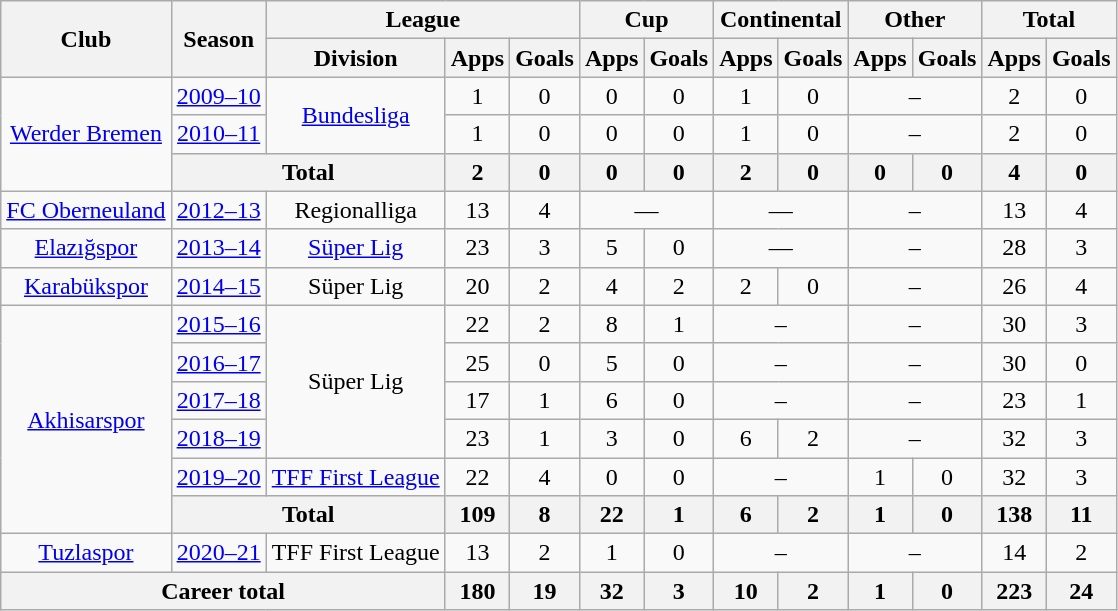<table class="wikitable" style="text-align: center">
<tr>
<th rowspan="2">Club</th>
<th rowspan="2">Season</th>
<th colspan="3">League</th>
<th colspan="2">Cup</th>
<th colspan="2">Continental</th>
<th colspan="2">Other</th>
<th colspan="2">Total</th>
</tr>
<tr>
<th>Division</th>
<th>Apps</th>
<th>Goals</th>
<th>Apps</th>
<th>Goals</th>
<th>Apps</th>
<th>Goals</th>
<th>Apps</th>
<th>Goals</th>
<th>Apps</th>
<th>Goals</th>
</tr>
<tr>
<td rowspan="3"><a href='#'>Werder Bremen</a></td>
<td><a href='#'>2009–10</a></td>
<td rowspan="2"><a href='#'>Bundesliga</a></td>
<td>1</td>
<td>0</td>
<td>0</td>
<td>0</td>
<td>1</td>
<td>0</td>
<td colspan="2">–</td>
<td>2</td>
<td>0</td>
</tr>
<tr>
<td><a href='#'>2010–11</a></td>
<td>1</td>
<td>0</td>
<td>0</td>
<td>0</td>
<td>1</td>
<td>0</td>
<td colspan="2">–</td>
<td>2</td>
<td>0</td>
</tr>
<tr>
<th colspan="2">Total</th>
<th>2</th>
<th>0</th>
<th>0</th>
<th>0</th>
<th>2</th>
<th>0</th>
<th>0</th>
<th>0</th>
<th>4</th>
<th>0</th>
</tr>
<tr>
<td><a href='#'>FC Oberneuland</a></td>
<td><a href='#'>2012–13</a></td>
<td>Regionalliga</td>
<td>13</td>
<td>4</td>
<td colspan="2">—</td>
<td colspan="2">—</td>
<td colspan="2">–</td>
<td>13</td>
<td>4</td>
</tr>
<tr>
<td><a href='#'>Elazığspor</a></td>
<td><a href='#'>2013–14</a></td>
<td><a href='#'>Süper Lig</a></td>
<td>23</td>
<td>3</td>
<td>5</td>
<td>0</td>
<td colspan="2">—</td>
<td colspan="2">–</td>
<td>28</td>
<td>3</td>
</tr>
<tr>
<td><a href='#'>Karabükspor</a></td>
<td><a href='#'>2014–15</a></td>
<td>Süper Lig</td>
<td>20</td>
<td>2</td>
<td>4</td>
<td>2</td>
<td>2</td>
<td>0</td>
<td colspan="2">–</td>
<td>26</td>
<td>4</td>
</tr>
<tr>
<td rowspan="6"><a href='#'>Akhisarspor</a></td>
<td><a href='#'>2015–16</a></td>
<td rowspan="4">Süper Lig</td>
<td>22</td>
<td>2</td>
<td>8</td>
<td>1</td>
<td colspan="2">–</td>
<td colspan="2">–</td>
<td>30</td>
<td>3</td>
</tr>
<tr>
<td><a href='#'>2016–17</a></td>
<td>25</td>
<td>0</td>
<td>5</td>
<td>0</td>
<td colspan="2">–</td>
<td colspan="2">–</td>
<td>30</td>
<td>0</td>
</tr>
<tr>
<td><a href='#'>2017–18</a></td>
<td>17</td>
<td>1</td>
<td>6</td>
<td>0</td>
<td colspan="2">–</td>
<td colspan="2">–</td>
<td>23</td>
<td>1</td>
</tr>
<tr>
<td><a href='#'>2018–19</a></td>
<td>23</td>
<td>1</td>
<td>3</td>
<td>0</td>
<td>6</td>
<td>2</td>
<td colspan="2">–</td>
<td>32</td>
<td>3</td>
</tr>
<tr>
<td><a href='#'>2019–20</a></td>
<td><a href='#'>TFF First League</a></td>
<td>22</td>
<td>4</td>
<td>0</td>
<td>0</td>
<td colspan="2">–</td>
<td>1</td>
<td>0</td>
<td>32</td>
<td>3</td>
</tr>
<tr>
<th colspan="2">Total</th>
<th>109</th>
<th>8</th>
<th>22</th>
<th>1</th>
<th>6</th>
<th>2</th>
<th>1</th>
<th>0</th>
<th>138</th>
<th>11</th>
</tr>
<tr>
<td><a href='#'>Tuzlaspor</a></td>
<td><a href='#'>2020–21</a></td>
<td>TFF First League</td>
<td>13</td>
<td>2</td>
<td>1</td>
<td>0</td>
<td colspan="2">–</td>
<td colspan="2">–</td>
<td>14</td>
<td>2</td>
</tr>
<tr>
<th colspan="3">Career total</th>
<th>180</th>
<th>19</th>
<th>32</th>
<th>3</th>
<th>10</th>
<th>2</th>
<th>1</th>
<th>0</th>
<th>223</th>
<th>24</th>
</tr>
</table>
